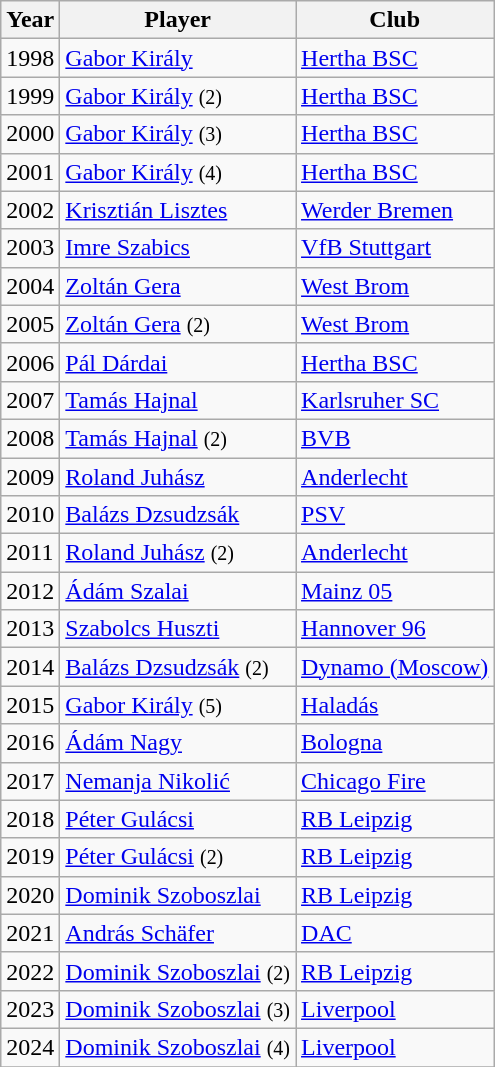<table class="wikitable plainrowheaders sortable">
<tr>
<th scope=col>Year</th>
<th scope=col>Player</th>
<th scope=col>Club</th>
</tr>
<tr>
<td>1998</td>
<td><a href='#'>Gabor Király</a></td>
<td> <a href='#'>Hertha BSC</a></td>
</tr>
<tr>
<td>1999</td>
<td><a href='#'>Gabor Király</a> <small>(2)</small></td>
<td> <a href='#'>Hertha BSC</a></td>
</tr>
<tr>
<td>2000</td>
<td><a href='#'>Gabor Király</a> <small>(3)</small></td>
<td> <a href='#'>Hertha BSC</a></td>
</tr>
<tr>
<td>2001</td>
<td><a href='#'>Gabor Király</a> <small>(4)</small></td>
<td> <a href='#'>Hertha BSC</a></td>
</tr>
<tr>
<td>2002</td>
<td><a href='#'>Krisztián Lisztes</a></td>
<td> <a href='#'>Werder Bremen</a></td>
</tr>
<tr>
<td>2003</td>
<td><a href='#'>Imre Szabics</a></td>
<td> <a href='#'>VfB Stuttgart</a></td>
</tr>
<tr>
<td>2004</td>
<td><a href='#'>Zoltán Gera</a></td>
<td> <a href='#'>West Brom</a></td>
</tr>
<tr>
<td>2005</td>
<td><a href='#'>Zoltán Gera</a> <small>(2)</small></td>
<td> <a href='#'>West Brom</a></td>
</tr>
<tr>
<td>2006</td>
<td><a href='#'>Pál Dárdai</a></td>
<td> <a href='#'>Hertha BSC</a></td>
</tr>
<tr>
<td>2007</td>
<td><a href='#'>Tamás Hajnal</a></td>
<td> <a href='#'>Karlsruher SC</a></td>
</tr>
<tr>
<td>2008</td>
<td><a href='#'>Tamás Hajnal</a> <small>(2)</small></td>
<td> <a href='#'>BVB</a></td>
</tr>
<tr>
<td>2009</td>
<td><a href='#'>Roland Juhász</a></td>
<td> <a href='#'>Anderlecht</a></td>
</tr>
<tr>
<td>2010</td>
<td><a href='#'>Balázs Dzsudzsák</a></td>
<td> <a href='#'>PSV</a></td>
</tr>
<tr>
<td>2011</td>
<td><a href='#'>Roland Juhász</a> <small>(2)</small></td>
<td> <a href='#'>Anderlecht</a></td>
</tr>
<tr>
<td>2012</td>
<td><a href='#'>Ádám Szalai</a></td>
<td> <a href='#'>Mainz 05</a></td>
</tr>
<tr>
<td>2013</td>
<td><a href='#'>Szabolcs Huszti</a></td>
<td> <a href='#'>Hannover 96</a></td>
</tr>
<tr>
<td>2014</td>
<td><a href='#'>Balázs Dzsudzsák</a> <small>(2)</small></td>
<td> <a href='#'>Dynamo (Moscow)</a></td>
</tr>
<tr>
<td>2015</td>
<td><a href='#'>Gabor Király</a> <small>(5)</small></td>
<td> <a href='#'>Haladás</a></td>
</tr>
<tr>
<td>2016</td>
<td><a href='#'>Ádám Nagy</a></td>
<td> <a href='#'>Bologna</a></td>
</tr>
<tr>
<td>2017</td>
<td><a href='#'>Nemanja Nikolić</a></td>
<td> <a href='#'>Chicago Fire</a></td>
</tr>
<tr>
<td>2018</td>
<td><a href='#'>Péter Gulácsi</a></td>
<td> <a href='#'>RB Leipzig</a></td>
</tr>
<tr>
<td>2019</td>
<td><a href='#'>Péter Gulácsi</a> <small>(2)</small></td>
<td> <a href='#'>RB Leipzig</a></td>
</tr>
<tr>
<td>2020</td>
<td><a href='#'>Dominik Szoboszlai</a></td>
<td> <a href='#'>RB Leipzig</a></td>
</tr>
<tr>
<td>2021</td>
<td><a href='#'>András Schäfer</a></td>
<td> <a href='#'>DAC</a></td>
</tr>
<tr>
<td>2022</td>
<td><a href='#'>Dominik Szoboszlai</a> <small>(2)</small></td>
<td> <a href='#'>RB Leipzig</a></td>
</tr>
<tr>
<td>2023</td>
<td><a href='#'>Dominik Szoboszlai</a> <small>(3)</small></td>
<td> <a href='#'>Liverpool</a></td>
</tr>
<tr>
<td>2024</td>
<td><a href='#'>Dominik Szoboszlai</a> <small>(4)</small></td>
<td> <a href='#'>Liverpool</a></td>
</tr>
<tr>
</tr>
</table>
